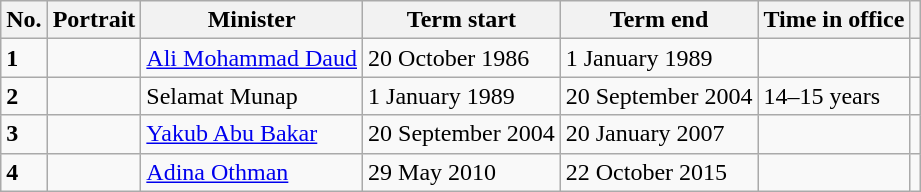<table class="wikitable sortable">
<tr>
<th>No.</th>
<th>Portrait</th>
<th>Minister</th>
<th>Term start</th>
<th>Term end</th>
<th>Time in office</th>
<th></th>
</tr>
<tr>
<td><strong>1</strong></td>
<td></td>
<td><a href='#'>Ali Mohammad Daud</a></td>
<td>20 October 1986</td>
<td>1 January 1989</td>
<td></td>
<td></td>
</tr>
<tr>
<td><strong>2</strong></td>
<td></td>
<td>Selamat Munap</td>
<td>1 January 1989</td>
<td>20 September 2004</td>
<td>14–15 years</td>
<td></td>
</tr>
<tr>
<td><strong>3</strong></td>
<td></td>
<td><a href='#'>Yakub Abu Bakar</a></td>
<td>20 September 2004</td>
<td>20 January 2007</td>
<td></td>
<td></td>
</tr>
<tr>
<td><strong>4</strong></td>
<td></td>
<td><a href='#'>Adina Othman</a></td>
<td>29 May 2010</td>
<td>22 October 2015</td>
<td></td>
<td></td>
</tr>
</table>
